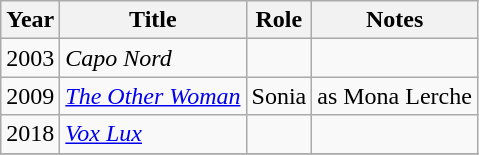<table class="wikitable">
<tr>
<th>Year</th>
<th>Title</th>
<th>Role</th>
<th>Notes</th>
</tr>
<tr>
<td>2003</td>
<td><em>Capo Nord</em></td>
<td></td>
<td></td>
</tr>
<tr>
<td>2009</td>
<td><em><a href='#'>The Other Woman</a></em></td>
<td>Sonia</td>
<td>as Mona Lerche</td>
</tr>
<tr>
<td>2018</td>
<td><em><a href='#'>Vox Lux</a></em></td>
<td></td>
<td></td>
</tr>
<tr>
</tr>
</table>
